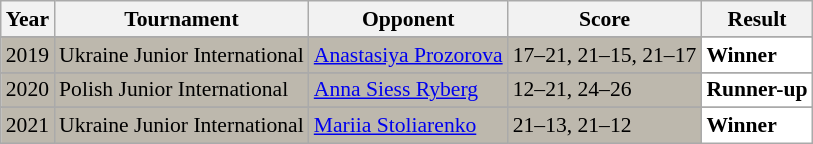<table class="sortable wikitable" style="font-size: 90%;">
<tr>
<th>Year</th>
<th>Tournament</th>
<th>Opponent</th>
<th>Score</th>
<th>Result</th>
</tr>
<tr>
</tr>
<tr style="background:#BDB8AD">
<td align="center">2019</td>
<td align="left">Ukraine Junior International</td>
<td align="left"> <a href='#'>Anastasiya Prozorova</a></td>
<td align="left">17–21, 21–15, 21–17</td>
<td style="text-align:left; background:white"> <strong>Winner</strong></td>
</tr>
<tr>
</tr>
<tr style="background:#BDB8AD">
<td align="center">2020</td>
<td align="left">Polish Junior International</td>
<td align="left"> <a href='#'>Anna Siess Ryberg</a></td>
<td align="left">12–21, 24–26</td>
<td style="text-align:left; background:white"> <strong>Runner-up</strong></td>
</tr>
<tr>
</tr>
<tr style="background:#BDB8AD">
<td align="center">2021</td>
<td align="left">Ukraine Junior International</td>
<td align="left"> <a href='#'>Mariia Stoliarenko</a></td>
<td align="left">21–13, 21–12</td>
<td style="text-align:left; background:white"> <strong>Winner</strong></td>
</tr>
</table>
